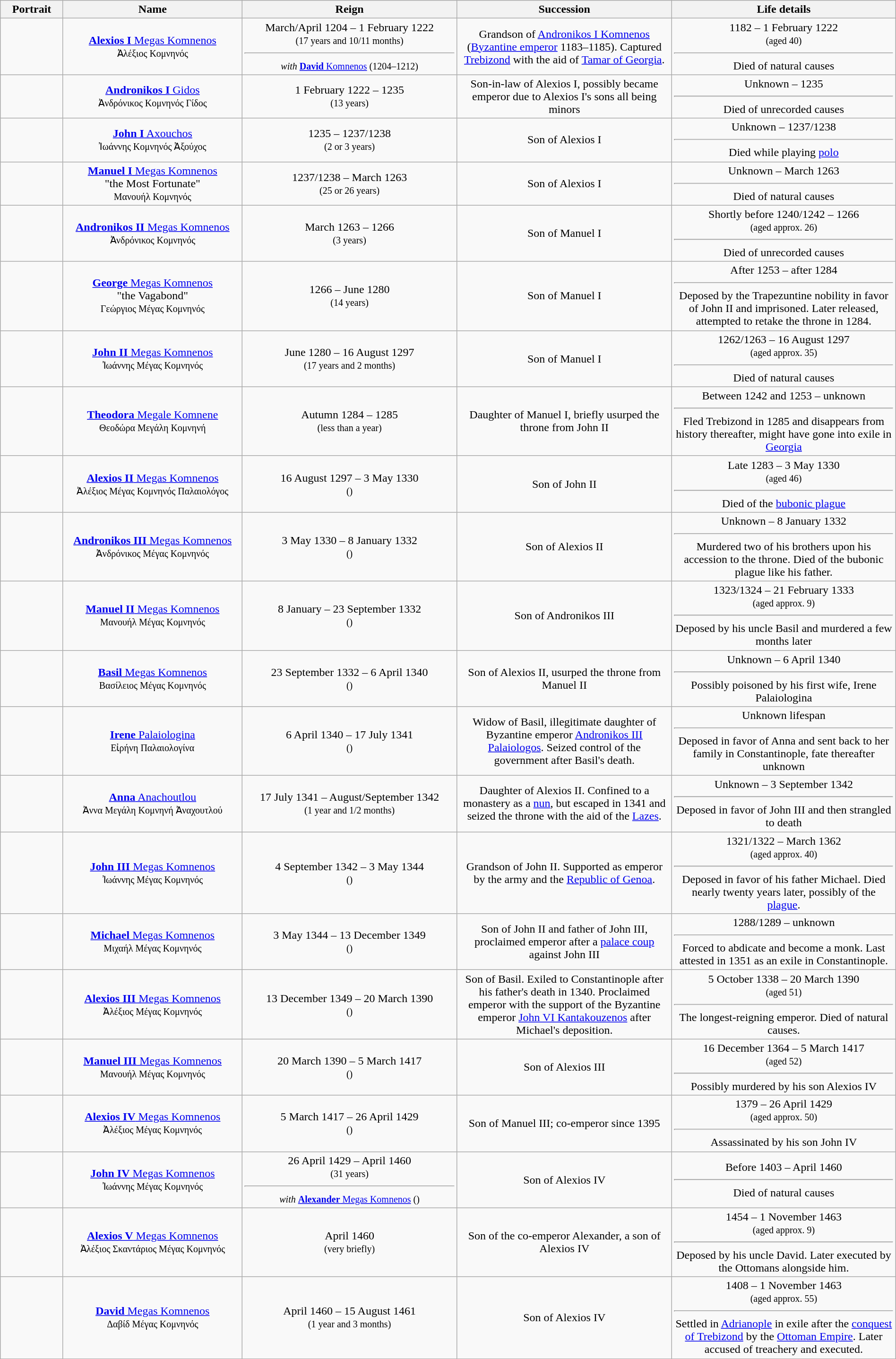<table class="wikitable" style="width:100%; text-align:center;">
<tr>
<th width="7%">Portrait</th>
<th width="20%">Name</th>
<th width="24%">Reign</th>
<th width="24%">Succession</th>
<th width="25%">Life details</th>
</tr>
<tr>
<td></td>
<td><a href='#'><strong>Alexios I</strong> Megas Komnenos</a><br><small>Ἀλέξιος Κομνηνός</small></td>
<td>March/April 1204 – 1 February 1222<br><small>(17 years and 10/11 months)</small><hr><small><em>with</em> <a href='#'><strong>David</strong> Komnenos</a> (1204–1212)</small></td>
<td>Grandson of <a href='#'>Andronikos I Komnenos</a> (<a href='#'>Byzantine emperor</a> 1183–1185). Captured <a href='#'>Trebizond</a> with the aid of <a href='#'>Tamar of Georgia</a>.</td>
<td> 1182 – 1 February 1222<br><small>(aged 40)</small><hr>Died of natural causes</td>
</tr>
<tr>
<td></td>
<td><a href='#'><strong>Andronikos I</strong> Gidos</a><br><small>Ἀνδρόνικος Κομνηνός Γίδος</small></td>
<td>1 February 1222 – 1235<br><small>(13 years)</small></td>
<td>Son-in-law of Alexios I, possibly became emperor due to Alexios I's sons all being minors</td>
<td>Unknown – 1235<hr>Died of unrecorded causes</td>
</tr>
<tr>
<td></td>
<td><a href='#'><strong>John I</strong> Axouchos</a><br><small>Ἰωάννης Κομνηνός Ἀξούχος</small></td>
<td>1235 – 1237/1238<br><small>(2 or 3 years)</small></td>
<td>Son of Alexios I</td>
<td>Unknown – 1237/1238<hr>Died while playing <a href='#'>polo</a></td>
</tr>
<tr>
<td></td>
<td><a href='#'><strong>Manuel I</strong> Megas Komnenos</a><br>"the Most Fortunate"<br><small>Μανουήλ Κομνηνός</small></td>
<td>1237/1238 – March 1263<br><small>(25 or 26 years)</small></td>
<td>Son of Alexios I</td>
<td>Unknown – March 1263<hr>Died of natural causes</td>
</tr>
<tr>
<td></td>
<td><a href='#'><strong>Andronikos II</strong> Megas Komnenos</a><br><small>Ἀνδρόνικος Κομνηνός</small></td>
<td>March 1263 – 1266<br><small>(3 years)</small></td>
<td>Son of Manuel I</td>
<td>Shortly before 1240/1242 – 1266<br><small>(aged approx. 26)</small><hr>Died of unrecorded causes</td>
</tr>
<tr>
<td></td>
<td><a href='#'><strong>George</strong> Megas Komnenos</a><br>"the Vagabond"<br><small>Γεώργιος Μέγας Κομνηνός</small></td>
<td>1266 – June 1280<br><small>(14 years)</small></td>
<td>Son of Manuel I</td>
<td>After 1253 – after 1284<hr>Deposed by the Trapezuntine nobility in favor of John II and imprisoned. Later released, attempted to retake the throne in 1284.</td>
</tr>
<tr>
<td></td>
<td><a href='#'><strong>John II</strong> Megas Komnenos</a><br><small>Ἰωάννης Μέγας Κομνηνός</small></td>
<td>June 1280 – 16 August 1297<br><small>(17 years and 2 months)</small></td>
<td>Son of Manuel I</td>
<td> 1262/1263 – 16 August 1297<br><small>(aged approx. 35)</small><hr>Died of natural causes</td>
</tr>
<tr>
<td></td>
<td><a href='#'><strong>Theodora</strong> Megale Komnene</a><br><small>Θεοδώρα Μεγάλη Κομνηνή</small></td>
<td>Autumn 1284 – 1285<br><small>(less than a year)</small></td>
<td>Daughter of Manuel I, briefly usurped the throne from John II</td>
<td>Between 1242 and 1253 – unknown<hr>Fled Trebizond in 1285 and disappears from history thereafter, might have gone into exile in <a href='#'>Georgia</a></td>
</tr>
<tr>
<td></td>
<td><a href='#'><strong>Alexios II</strong> Megas Komnenos</a><br><small>Ἀλέξιος Μέγας Κομνηνός Παλαιολόγος</small></td>
<td>16 August 1297 – 3 May 1330<br><small>()</small></td>
<td>Son of John II</td>
<td>Late 1283 – 3 May 1330<br><small>(aged 46)</small><hr>Died of the <a href='#'>bubonic plague</a></td>
</tr>
<tr>
<td></td>
<td><a href='#'><strong>Andronikos III</strong> Megas Komnenos</a><br><small>Ἀνδρόνικος Μέγας Κομνηνός</small></td>
<td>3 May 1330 – 8 January 1332<br><small>()</small></td>
<td>Son of Alexios II</td>
<td>Unknown – 8 January 1332<hr>Murdered two of his brothers upon his accession to the throne. Died of the bubonic plague like his father.</td>
</tr>
<tr>
<td></td>
<td><a href='#'><strong>Manuel II</strong> Megas Komnenos</a><br><small>Μανουήλ Μέγας Κομνηνός</small></td>
<td>8 January – 23 September 1332<br><small>()</small></td>
<td>Son of Andronikos III</td>
<td>1323/1324 – 21 February 1333<br><small>(aged approx. 9)</small><hr>Deposed by his uncle Basil and murdered a few months later</td>
</tr>
<tr>
<td></td>
<td><a href='#'><strong>Basil</strong> Megas Komnenos</a><br><small>Βασίλειος Μέγας Κομνηνός</small></td>
<td>23 September 1332 – 6 April 1340<br><small>()</small></td>
<td>Son of Alexios II, usurped the throne from Manuel II</td>
<td>Unknown – 6 April 1340<hr>Possibly poisoned by his first wife, Irene Palaiologina</td>
</tr>
<tr>
<td></td>
<td><a href='#'><strong>Irene</strong> Palaiologina</a><br><small>Εἰρήνη Παλαιολογίνα</small></td>
<td>6 April 1340 – 17 July 1341<br><small>()</small></td>
<td>Widow of Basil, illegitimate daughter of Byzantine emperor <a href='#'>Andronikos III Palaiologos</a>. Seized control of the government after Basil's death.</td>
<td>Unknown lifespan<hr>Deposed in favor of Anna and sent back to her family in Constantinople, fate thereafter unknown</td>
</tr>
<tr>
<td></td>
<td><a href='#'><strong>Anna</strong> Anachoutlou</a><br><small>Ἀννα Μεγάλη Κομνηνή Ἀναχουτλού</small></td>
<td>17 July 1341 – August/September 1342<br><small>(1 year and 1/2 months)</small></td>
<td>Daughter of Alexios II. Confined to a monastery as a <a href='#'>nun</a>, but escaped in 1341 and seized the throne with the aid of the <a href='#'>Lazes</a>.</td>
<td>Unknown – 3 September 1342<hr>Deposed in favor of John III and then strangled to death</td>
</tr>
<tr>
<td></td>
<td><a href='#'><strong>John III</strong> Megas Komnenos</a><br><small>Ἰωάννης Μέγας Κομνηνός</small></td>
<td>4 September 1342 – 3 May 1344<br><small>()</small></td>
<td>Grandson of John II. Supported as emperor by the army and the <a href='#'>Republic of Genoa</a>.</td>
<td>1321/1322 – March 1362<br><small>(aged approx. 40)</small><hr>Deposed in favor of his father Michael. Died nearly twenty years later, possibly of the <a href='#'>plague</a>.</td>
</tr>
<tr>
<td></td>
<td><a href='#'><strong>Michael</strong> Megas Komnenos</a><br><small>Μιχαήλ Μέγας Κομνηνός</small></td>
<td>3 May 1344 – 13 December 1349<br><small>()</small></td>
<td>Son of John II and father of John III, proclaimed emperor after a <a href='#'>palace coup</a> against John III</td>
<td>1288/1289 – unknown<hr>Forced to abdicate and become a monk. Last attested in 1351 as an exile in Constantinople.</td>
</tr>
<tr>
<td></td>
<td><a href='#'><strong>Alexios III</strong> Megas Komnenos</a><br><small>Ἀλέξιος Μέγας Κομνηνός</small></td>
<td>13 December 1349 – 20 March 1390<br><small>()</small></td>
<td>Son of Basil. Exiled to Constantinople after his father's death in 1340. Proclaimed emperor with the support of the Byzantine emperor <a href='#'>John VI Kantakouzenos</a> after Michael's deposition.</td>
<td>5 October 1338 – 20 March 1390<br><small>(aged 51)</small><hr>The longest-reigning emperor. Died of natural causes.</td>
</tr>
<tr>
<td></td>
<td><a href='#'><strong>Manuel III</strong> Megas Komnenos</a><br><small>Μανουήλ Μέγας Κομνηνός</small></td>
<td>20 March 1390 – 5 March 1417<br><small>()</small></td>
<td>Son of Alexios III</td>
<td>16 December 1364 – 5 March 1417<br><small>(aged 52)</small><hr>Possibly murdered by his son Alexios IV</td>
</tr>
<tr>
<td></td>
<td><a href='#'><strong>Alexios IV</strong> Megas Komnenos</a><br><small>Ἀλέξιος Μέγας Κομνηνός</small></td>
<td>5 March 1417 – 26 April 1429<br><small>()</small></td>
<td>Son of Manuel III; co-emperor since 1395</td>
<td> 1379 – 26 April 1429<br><small>(aged approx. 50)</small><hr>Assassinated by his son John IV</td>
</tr>
<tr>
<td></td>
<td><a href='#'><strong>John IV</strong> Megas Komnenos</a><br><small>Ἰωάννης Μέγας Κομνηνός</small></td>
<td>26 April 1429 – April 1460<br><small>(31 years)</small><hr><small><em>with</em> <a href='#'><strong>Alexander</strong> Megas Komnenos</a> ()</small></td>
<td>Son of Alexios IV</td>
<td>Before 1403 – April 1460<hr>Died of natural causes</td>
</tr>
<tr>
<td></td>
<td><a href='#'><strong>Alexios V</strong> Megas Komnenos</a><br><small>Ἀλέξιος Σκαντάριος Μέγας Κομνηνός</small></td>
<td>April 1460<br><small>(very briefly)</small></td>
<td>Son of the co-emperor Alexander, a son of Alexios IV</td>
<td>1454 – 1 November 1463<br><small>(aged approx. 9)</small><hr>Deposed by his uncle David. Later executed by the Ottomans alongside him.</td>
</tr>
<tr>
<td></td>
<td><a href='#'><strong>David</strong> Megas Komnenos</a><br><small>Δαβίδ Μέγας Κομνηνός</small></td>
<td>April 1460 – 15 August 1461<br><small>(1 year and 3 months)</small></td>
<td>Son of Alexios IV</td>
<td> 1408 – 1 November 1463<br><small>(aged approx. 55)</small><hr>Settled in <a href='#'>Adrianople</a> in exile after the <a href='#'>conquest of Trebizond</a> by the <a href='#'>Ottoman Empire</a>. Later accused of treachery and executed.</td>
</tr>
</table>
